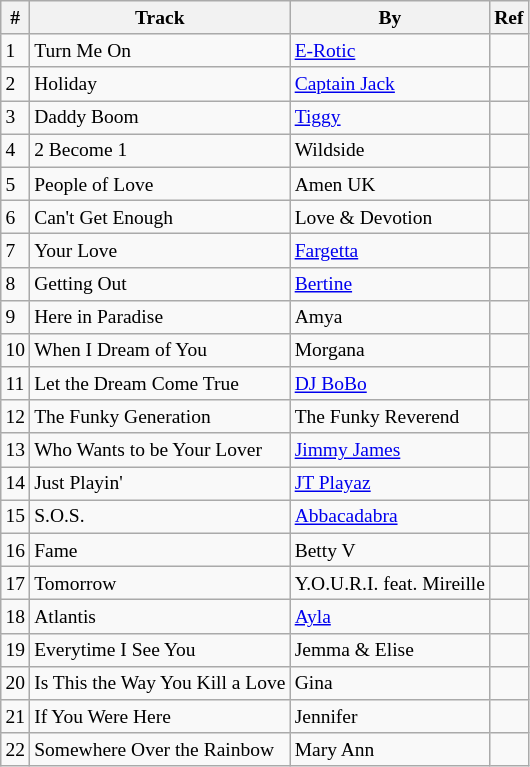<table class="wikitable" style="font-size: small;">
<tr>
<th>#</th>
<th>Track</th>
<th>By</th>
<th>Ref</th>
</tr>
<tr>
<td>1</td>
<td>Turn Me On</td>
<td><a href='#'>E-Rotic</a></td>
<td></td>
</tr>
<tr>
<td>2</td>
<td>Holiday</td>
<td><a href='#'>Captain Jack</a></td>
<td></td>
</tr>
<tr>
<td>3</td>
<td>Daddy Boom</td>
<td><a href='#'>Tiggy</a></td>
<td></td>
</tr>
<tr>
<td>4</td>
<td>2 Become 1</td>
<td>Wildside</td>
<td></td>
</tr>
<tr>
<td>5</td>
<td>People of Love</td>
<td>Amen UK</td>
<td></td>
</tr>
<tr>
<td>6</td>
<td>Can't Get Enough</td>
<td>Love & Devotion</td>
<td></td>
</tr>
<tr>
<td>7</td>
<td>Your Love</td>
<td><a href='#'>Fargetta</a></td>
<td></td>
</tr>
<tr>
<td>8</td>
<td>Getting Out</td>
<td><a href='#'>Bertine</a></td>
<td></td>
</tr>
<tr>
<td>9</td>
<td>Here in Paradise</td>
<td>Amya</td>
<td></td>
</tr>
<tr>
<td>10</td>
<td>When I Dream of You</td>
<td>Morgana</td>
<td></td>
</tr>
<tr>
<td>11</td>
<td>Let the Dream Come True</td>
<td><a href='#'>DJ BoBo</a></td>
<td></td>
</tr>
<tr>
<td>12</td>
<td>The Funky Generation</td>
<td>The Funky Reverend</td>
<td></td>
</tr>
<tr>
<td>13</td>
<td>Who Wants to be Your Lover</td>
<td><a href='#'>Jimmy James</a></td>
<td></td>
</tr>
<tr>
<td>14</td>
<td>Just Playin'</td>
<td><a href='#'>JT Playaz</a></td>
<td></td>
</tr>
<tr>
<td>15</td>
<td>S.O.S.</td>
<td><a href='#'>Abbacadabra</a></td>
<td></td>
</tr>
<tr>
<td>16</td>
<td>Fame</td>
<td>Betty V</td>
<td></td>
</tr>
<tr>
<td>17</td>
<td>Tomorrow</td>
<td>Y.O.U.R.I. feat. Mireille</td>
<td></td>
</tr>
<tr>
<td>18</td>
<td>Atlantis</td>
<td><a href='#'>Ayla</a></td>
<td></td>
</tr>
<tr>
<td>19</td>
<td>Everytime I See You</td>
<td>Jemma & Elise</td>
<td></td>
</tr>
<tr>
<td>20</td>
<td>Is This the Way You Kill a Love</td>
<td>Gina</td>
<td></td>
</tr>
<tr>
<td>21</td>
<td>If You Were Here</td>
<td>Jennifer</td>
<td></td>
</tr>
<tr>
<td>22</td>
<td>Somewhere Over the Rainbow</td>
<td>Mary Ann</td>
<td></td>
</tr>
</table>
